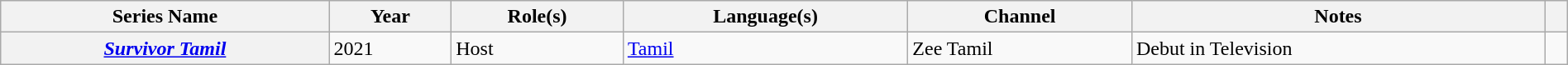<table class="wikitable sortable plainrowheaders" style="width:100%;">
<tr>
<th scope="col">Series Name</th>
<th scope="col">Year</th>
<th scope="col">Role(s)</th>
<th scope="col">Language(s)</th>
<th scope="col">Channel</th>
<th scope="col" class="unsortable">Notes</th>
<th scope="col" class="unsortable"></th>
</tr>
<tr>
<th scope="row"><em><a href='#'>Survivor Tamil</a></em></th>
<td>2021</td>
<td>Host</td>
<td><a href='#'>Tamil</a></td>
<td>Zee Tamil</td>
<td>Debut in Television</td>
<td></td>
</tr>
</table>
